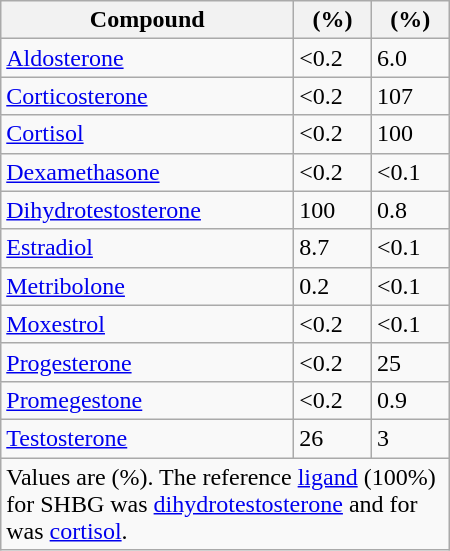<table class="wikitable center sortable mw-collapsible mw-collapsed" style="width:300px; text-align:left; margin-left:auto; margin-right:auto; border:none;">
<tr>
<th>Compound</th>
<th> (%)</th>
<th> (%)</th>
</tr>
<tr>
<td><a href='#'>Aldosterone</a></td>
<td><0.2</td>
<td>6.0</td>
</tr>
<tr>
<td><a href='#'>Corticosterone</a></td>
<td><0.2</td>
<td>107</td>
</tr>
<tr>
<td><a href='#'>Cortisol</a></td>
<td><0.2</td>
<td>100</td>
</tr>
<tr>
<td><a href='#'>Dexamethasone</a></td>
<td><0.2</td>
<td><0.1</td>
</tr>
<tr>
<td><a href='#'>Dihydrotestosterone</a></td>
<td>100</td>
<td>0.8</td>
</tr>
<tr>
<td><a href='#'>Estradiol</a></td>
<td>8.7</td>
<td><0.1</td>
</tr>
<tr>
<td><a href='#'>Metribolone</a></td>
<td>0.2</td>
<td><0.1</td>
</tr>
<tr>
<td><a href='#'>Moxestrol</a></td>
<td><0.2</td>
<td><0.1</td>
</tr>
<tr>
<td><a href='#'>Progesterone</a></td>
<td><0.2</td>
<td>25</td>
</tr>
<tr>
<td><a href='#'>Promegestone</a></td>
<td><0.2</td>
<td>0.9</td>
</tr>
<tr>
<td><a href='#'>Testosterone</a></td>
<td>26</td>
<td>3</td>
</tr>
<tr class="sortbottom">
<td colspan="9" style="width: 1px;">Values are  (%). The reference <a href='#'>ligand</a> (100%) for SHBG was <a href='#'>dihydrotestosterone</a> and for  was <a href='#'>cortisol</a>.</td>
</tr>
</table>
